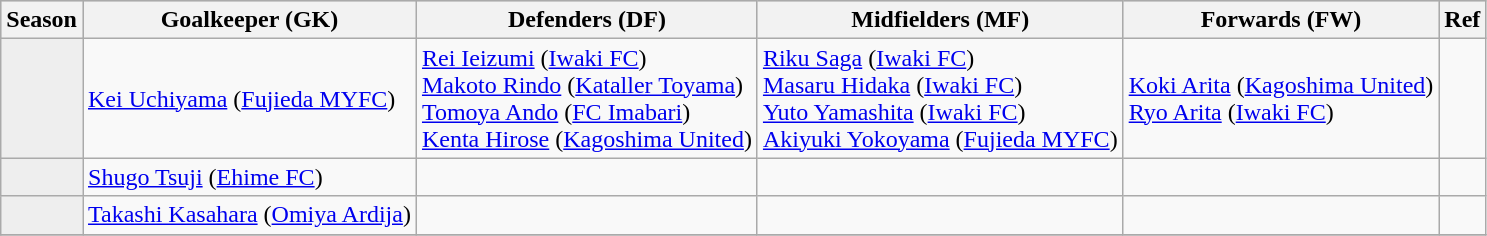<table class="wikitable" style="text-align:left; font-size:100%;">
<tr style="background:#cccccc;">
<th>Season</th>
<th>Goalkeeper (GK)</th>
<th>Defenders (DF)</th>
<th>Midfielders (MF)</th>
<th>Forwards (FW)</th>
<th>Ref</th>
</tr>
<tr>
<td style="background:#eeeeee"></td>
<td> <a href='#'>Kei Uchiyama</a> (<a href='#'>Fujieda MYFC</a>)</td>
<td> <a href='#'>Rei Ieizumi</a> (<a href='#'>Iwaki FC</a>)<br> <a href='#'>Makoto Rindo</a> (<a href='#'>Kataller Toyama</a>)<br> <a href='#'>Tomoya Ando</a> (<a href='#'>FC Imabari</a>)<br> <a href='#'>Kenta Hirose</a> (<a href='#'>Kagoshima United</a>)</td>
<td> <a href='#'>Riku Saga</a> (<a href='#'>Iwaki FC</a>)<br> <a href='#'>Masaru Hidaka</a> (<a href='#'>Iwaki FC</a>)<br> <a href='#'>Yuto Yamashita</a> (<a href='#'>Iwaki FC</a>)<br> <a href='#'>Akiyuki Yokoyama</a> (<a href='#'>Fujieda MYFC</a>)</td>
<td> <a href='#'>Koki Arita</a> (<a href='#'>Kagoshima United</a>)<br> <a href='#'>Ryo Arita</a> (<a href='#'>Iwaki FC</a>)</td>
<td></td>
</tr>
<tr>
<td style="background:#eeeeee"></td>
<td> <a href='#'>Shugo Tsuji</a> (<a href='#'>Ehime FC</a>)</td>
<td><br></td>
<td><br></td>
<td><br></td>
<td></td>
</tr>
<tr>
<td style="background:#eeeeee"></td>
<td> <a href='#'>Takashi Kasahara</a> (<a href='#'>Omiya Ardija</a>)</td>
<td><br></td>
<td><br></td>
<td><br></td>
<td></td>
</tr>
<tr>
</tr>
</table>
